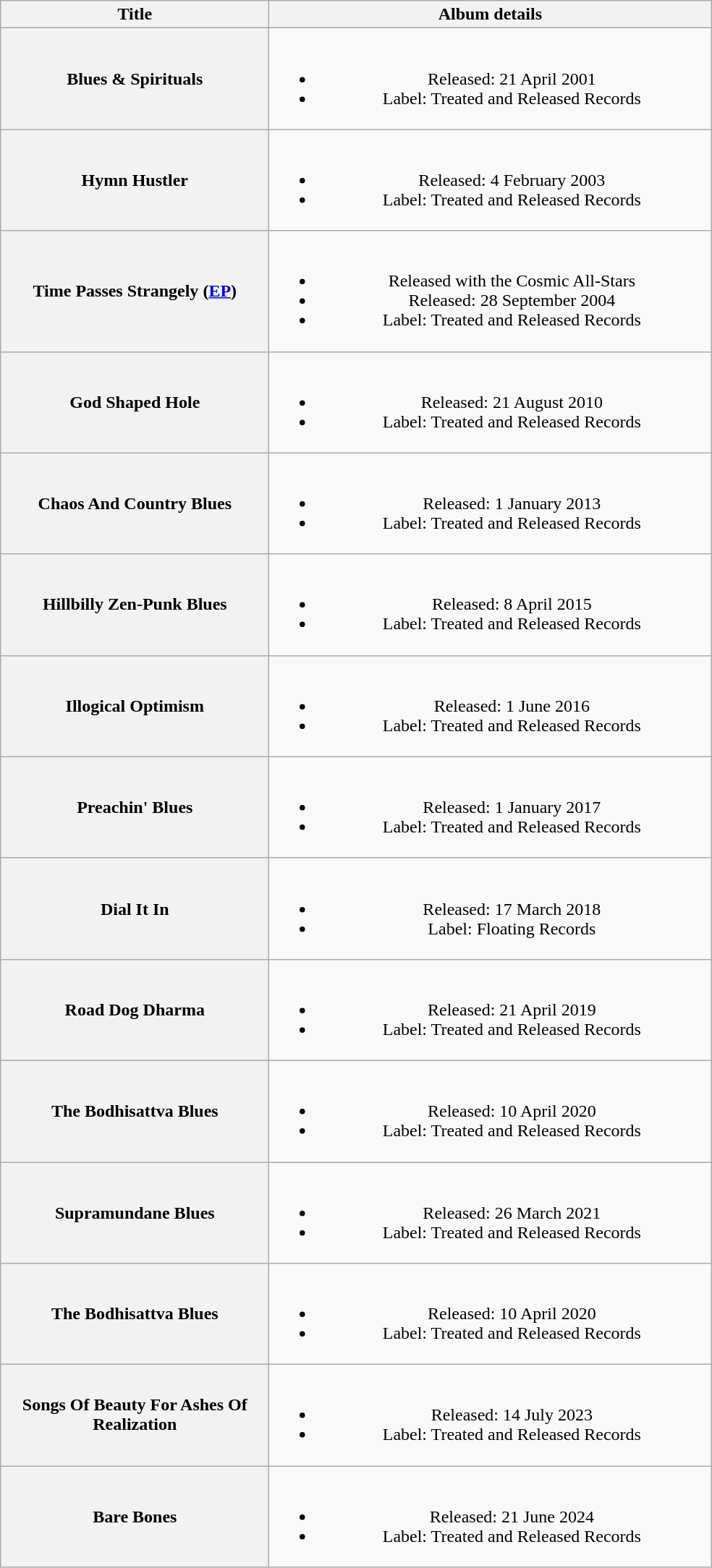<table class="wikitable plainrowheaders" style="text-align:center;" border="1">
<tr>
<th scope="col" style="width:15em;">Title</th>
<th scope="col" style="width:25em;">Album details</th>
</tr>
<tr>
<th scope="row"><strong>Blues & Spirituals</strong></th>
<td><br><ul><li>Released: 21 April 2001</li><li>Label: Treated and Released Records</li></ul></td>
</tr>
<tr>
<th scope="row"><strong>Hymn Hustler</strong></th>
<td><br><ul><li>Released: 4 February 2003</li><li>Label: Treated and Released Records</li></ul></td>
</tr>
<tr>
<th scope="row"><strong>Time Passes Strangely</strong> (<a href='#'>EP</a>)</th>
<td><br><ul><li>Released with the Cosmic All-Stars</li><li>Released: 28 September 2004</li><li>Label: Treated and Released Records</li></ul></td>
</tr>
<tr>
<th scope="row"><strong>God Shaped Hole</strong></th>
<td><br><ul><li>Released: 21 August 2010</li><li>Label: Treated and Released Records</li></ul></td>
</tr>
<tr>
<th scope="row"><strong>Chaos And Country Blues</strong></th>
<td><br><ul><li>Released: 1 January 2013</li><li>Label: Treated and Released Records</li></ul></td>
</tr>
<tr>
<th scope="row"><strong>Hillbilly Zen-Punk Blues</strong></th>
<td><br><ul><li>Released: 8 April 2015</li><li>Label: Treated and Released Records</li></ul></td>
</tr>
<tr>
<th scope="row"><strong>Illogical Optimism</strong></th>
<td><br><ul><li>Released: 1 June 2016</li><li>Label: Treated and Released Records</li></ul></td>
</tr>
<tr>
<th scope="row"><strong>Preachin' Blues</strong></th>
<td><br><ul><li>Released: 1 January 2017</li><li>Label: Treated and Released Records</li></ul></td>
</tr>
<tr>
<th scope="row"><strong>Dial It In</strong></th>
<td><br><ul><li>Released: 17 March 2018</li><li>Label: Floating Records</li></ul></td>
</tr>
<tr>
<th scope="row"><strong>Road Dog Dharma</strong></th>
<td><br><ul><li>Released: 21 April 2019</li><li>Label: Treated and Released Records</li></ul></td>
</tr>
<tr>
<th scope="row"><strong>The Bodhisattva Blues</strong></th>
<td><br><ul><li>Released: 10 April 2020</li><li>Label: Treated and Released Records</li></ul></td>
</tr>
<tr>
<th scope="row"><strong>Supramundane Blues</strong></th>
<td><br><ul><li>Released: 26 March 2021</li><li>Label: Treated and Released Records</li></ul></td>
</tr>
<tr>
<th scope="row"><strong>The Bodhisattva Blues</strong></th>
<td><br><ul><li>Released: 10 April 2020</li><li>Label: Treated and Released Records</li></ul></td>
</tr>
<tr>
<th scope="row"><strong>Songs Of Beauty For Ashes Of Realization</strong></th>
<td><br><ul><li>Released: 14 July 2023</li><li>Label: Treated and Released Records</li></ul></td>
</tr>
<tr>
<th scope="row"><strong>Bare Bones</strong></th>
<td><br><ul><li>Released: 21 June 2024</li><li>Label: Treated and Released Records</li></ul></td>
</tr>
</table>
